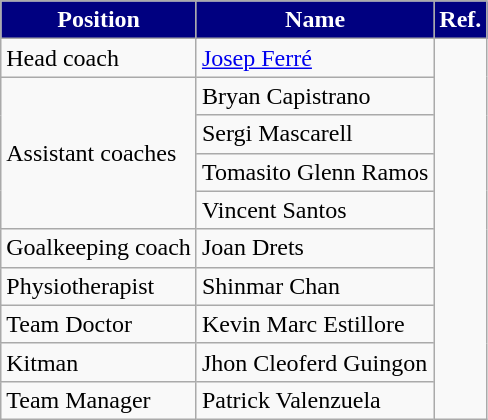<table class="wikitable">
<tr>
<th style="background:#000080;color:white;">Position</th>
<th style="background:#000080;color:white;">Name</th>
<th style="background:#000080;color:white;">Ref.</th>
</tr>
<tr>
<td>Head coach</td>
<td> <a href='#'>Josep Ferré</a></td>
<td rowspan="10"></td>
</tr>
<tr>
<td rowspan="4">Assistant coaches</td>
<td> Bryan Capistrano</td>
</tr>
<tr>
<td> Sergi Mascarell</td>
</tr>
<tr>
<td> Tomasito Glenn Ramos</td>
</tr>
<tr>
<td> Vincent Santos</td>
</tr>
<tr>
<td>Goalkeeping coach</td>
<td> Joan Drets</td>
</tr>
<tr>
<td>Physiotherapist</td>
<td> Shinmar Chan</td>
</tr>
<tr>
<td>Team Doctor</td>
<td> Kevin Marc Estillore</td>
</tr>
<tr>
<td>Kitman</td>
<td> Jhon Cleoferd Guingon</td>
</tr>
<tr>
<td>Team Manager</td>
<td> Patrick Valenzuela</td>
</tr>
</table>
